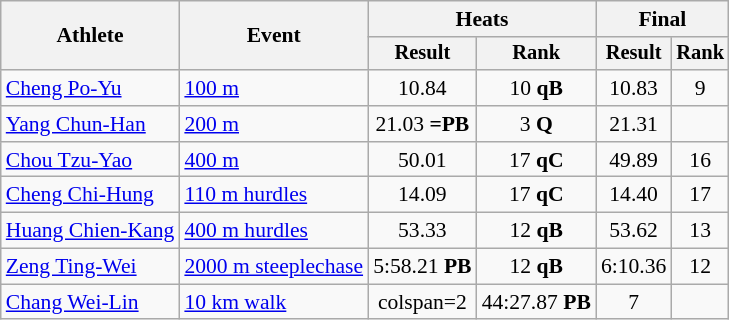<table class="wikitable" style="font-size:90%">
<tr>
<th rowspan=2>Athlete</th>
<th rowspan=2>Event</th>
<th colspan=2>Heats</th>
<th colspan=2>Final</th>
</tr>
<tr style="font-size:95%">
<th>Result</th>
<th>Rank</th>
<th>Result</th>
<th>Rank</th>
</tr>
<tr align=center>
<td align=left><a href='#'>Cheng Po-Yu</a></td>
<td align=left><a href='#'>100 m</a></td>
<td>10.84</td>
<td>10 <strong>qB</strong></td>
<td>10.83</td>
<td>9</td>
</tr>
<tr align=center>
<td align=left><a href='#'>Yang Chun-Han</a></td>
<td align=left><a href='#'>200 m</a></td>
<td>21.03 <strong>=PB</strong></td>
<td>3 <strong>Q</strong></td>
<td>21.31</td>
<td></td>
</tr>
<tr align=center>
<td align=left><a href='#'>Chou Tzu-Yao</a></td>
<td align=left><a href='#'>400 m</a></td>
<td>50.01</td>
<td>17 <strong>qC</strong></td>
<td>49.89</td>
<td>16</td>
</tr>
<tr align=center>
<td align=left><a href='#'>Cheng Chi-Hung</a></td>
<td align=left><a href='#'>110 m hurdles</a></td>
<td>14.09</td>
<td>17 <strong>qC</strong></td>
<td>14.40</td>
<td>17</td>
</tr>
<tr align=center>
<td align=left><a href='#'>Huang Chien-Kang</a></td>
<td align=left><a href='#'>400 m hurdles</a></td>
<td>53.33</td>
<td>12 <strong>qB</strong></td>
<td>53.62</td>
<td>13</td>
</tr>
<tr align=center>
<td align=left><a href='#'>Zeng Ting-Wei</a></td>
<td align=left><a href='#'>2000 m steeplechase</a></td>
<td>5:58.21 <strong>PB</strong></td>
<td>12 <strong>qB</strong></td>
<td>6:10.36</td>
<td>12</td>
</tr>
<tr align=center>
<td align=left><a href='#'>Chang Wei-Lin</a></td>
<td align=left><a href='#'>10 km walk</a></td>
<td>colspan=2 </td>
<td>44:27.87 <strong>PB</strong></td>
<td>7</td>
</tr>
</table>
